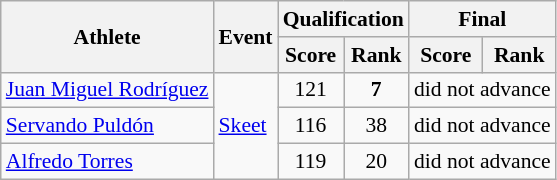<table class="wikitable" style="font-size:90%">
<tr>
<th rowspan="2">Athlete</th>
<th rowspan="2">Event</th>
<th colspan="2">Qualification</th>
<th colspan="2">Final</th>
</tr>
<tr>
<th>Score</th>
<th>Rank</th>
<th>Score</th>
<th>Rank</th>
</tr>
<tr>
<td><a href='#'>Juan Miguel Rodríguez</a></td>
<td rowspan=3><a href='#'>Skeet</a></td>
<td align="center">121</td>
<td align="center"><strong>7</strong></td>
<td colspan="2"  align="center">did not advance</td>
</tr>
<tr>
<td><a href='#'>Servando Puldón</a></td>
<td align="center">116</td>
<td align="center">38</td>
<td colspan="2"  align="center">did not advance</td>
</tr>
<tr>
<td><a href='#'>Alfredo Torres</a></td>
<td align="center">119</td>
<td align="center">20</td>
<td colspan="2"  align="center">did not advance</td>
</tr>
</table>
